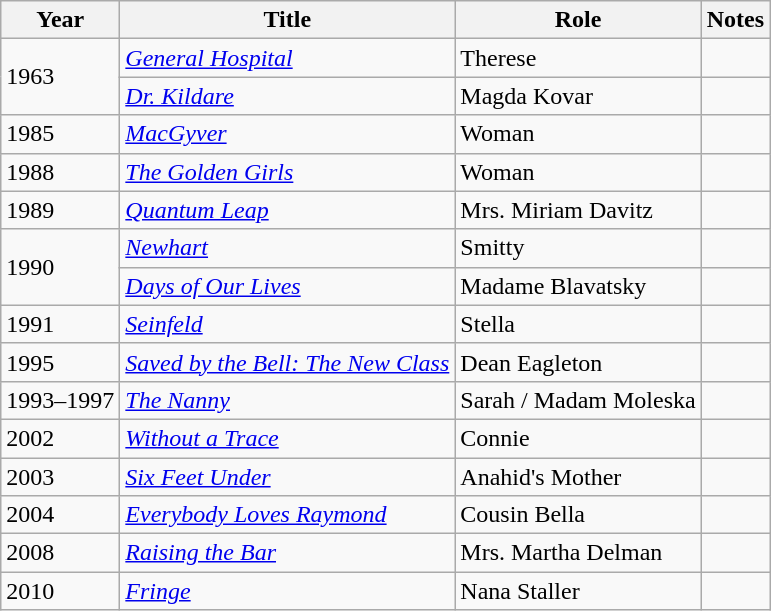<table class="wikitable sortable">
<tr>
<th>Year</th>
<th>Title</th>
<th>Role</th>
<th>Notes</th>
</tr>
<tr>
<td rowspan="2">1963</td>
<td><em><a href='#'>General Hospital</a></em></td>
<td>Therese</td>
<td></td>
</tr>
<tr>
<td><em><a href='#'>Dr. Kildare</a></em></td>
<td>Magda Kovar</td>
<td></td>
</tr>
<tr>
<td>1985</td>
<td><em><a href='#'>MacGyver</a></em></td>
<td>Woman</td>
<td></td>
</tr>
<tr>
<td>1988</td>
<td><em><a href='#'>The Golden Girls</a></em></td>
<td>Woman</td>
<td></td>
</tr>
<tr>
<td>1989</td>
<td><em><a href='#'>Quantum Leap</a></em></td>
<td>Mrs. Miriam Davitz</td>
<td></td>
</tr>
<tr>
<td rowspan="2">1990</td>
<td><em><a href='#'>Newhart</a></em></td>
<td>Smitty</td>
<td></td>
</tr>
<tr>
<td><em><a href='#'>Days of Our Lives</a></em></td>
<td>Madame Blavatsky</td>
<td></td>
</tr>
<tr>
<td>1991</td>
<td><em><a href='#'>Seinfeld</a></em></td>
<td>Stella</td>
<td></td>
</tr>
<tr>
<td>1995</td>
<td><em><a href='#'>Saved by the Bell: The New Class</a></em></td>
<td>Dean Eagleton</td>
<td></td>
</tr>
<tr>
<td>1993–1997</td>
<td><em><a href='#'>The Nanny</a></em></td>
<td>Sarah / Madam Moleska</td>
<td></td>
</tr>
<tr>
<td>2002</td>
<td><em><a href='#'>Without a Trace</a></em></td>
<td>Connie</td>
<td></td>
</tr>
<tr>
<td>2003</td>
<td><em><a href='#'>Six Feet Under</a></em></td>
<td>Anahid's Mother</td>
<td></td>
</tr>
<tr>
<td>2004</td>
<td><em><a href='#'>Everybody Loves Raymond</a></em></td>
<td>Cousin Bella</td>
<td></td>
</tr>
<tr>
<td>2008</td>
<td><em><a href='#'>Raising the Bar</a></em></td>
<td>Mrs. Martha Delman</td>
<td></td>
</tr>
<tr>
<td>2010</td>
<td><em><a href='#'>Fringe</a></em></td>
<td>Nana Staller</td>
<td></td>
</tr>
</table>
